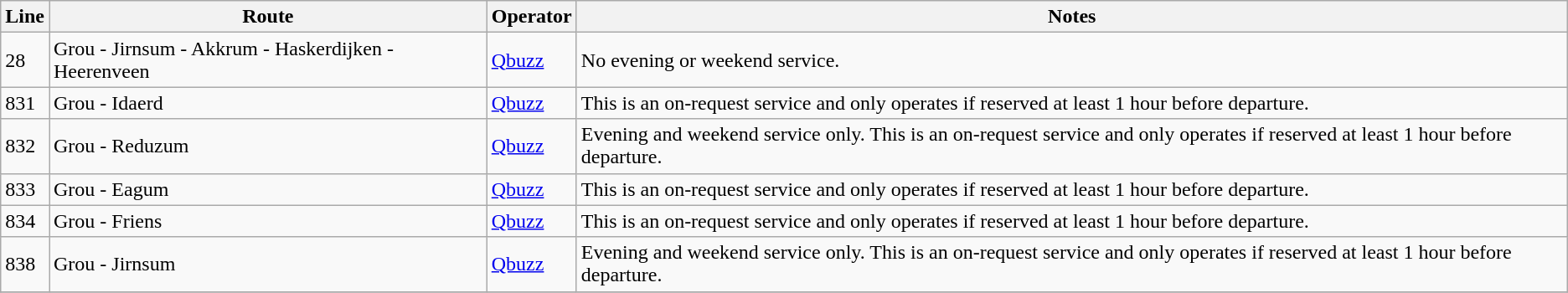<table class="wikitable">
<tr>
<th>Line</th>
<th>Route</th>
<th>Operator</th>
<th>Notes</th>
</tr>
<tr>
<td>28</td>
<td>Grou - Jirnsum - Akkrum - Haskerdijken - Heerenveen</td>
<td><a href='#'>Qbuzz</a></td>
<td>No evening or weekend service.</td>
</tr>
<tr>
<td>831</td>
<td>Grou - Idaerd</td>
<td><a href='#'>Qbuzz</a></td>
<td>This is an on-request service and only operates if reserved at least 1 hour before departure.</td>
</tr>
<tr>
<td>832</td>
<td>Grou - Reduzum</td>
<td><a href='#'>Qbuzz</a></td>
<td>Evening and weekend service only. This is an on-request service and only operates if reserved at least 1 hour before departure.</td>
</tr>
<tr>
<td>833</td>
<td>Grou - Eagum</td>
<td><a href='#'>Qbuzz</a></td>
<td>This is an on-request service and only operates if reserved at least 1 hour before departure.</td>
</tr>
<tr>
<td>834</td>
<td>Grou - Friens</td>
<td><a href='#'>Qbuzz</a></td>
<td>This is an on-request service and only operates if reserved at least 1 hour before departure.</td>
</tr>
<tr>
<td>838</td>
<td>Grou - Jirnsum</td>
<td><a href='#'>Qbuzz</a></td>
<td>Evening and weekend service only. This is an on-request service and only operates if reserved at least 1 hour before departure.</td>
</tr>
<tr>
</tr>
</table>
